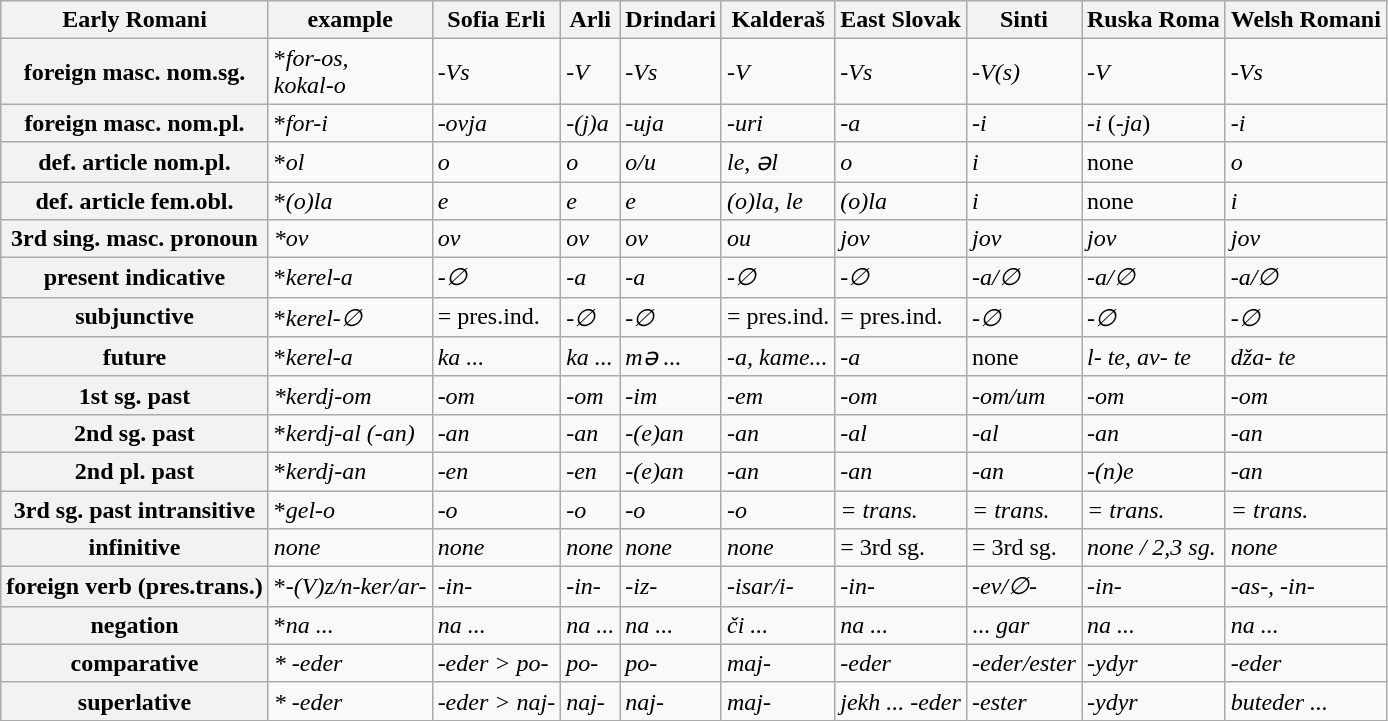<table class="wikitable">
<tr>
<th>Early Romani</th>
<th>example</th>
<th>Sofia Erli</th>
<th>Arli</th>
<th>Drindari</th>
<th>Kalderaš</th>
<th>East Slovak</th>
<th>Sinti</th>
<th>Ruska Roma</th>
<th>Welsh Romani</th>
</tr>
<tr>
<th>foreign masc. nom.sg.</th>
<td>*<em>for-os,</em><br><em>kokal-o</em></td>
<td><em>-Vs</em></td>
<td><em>-V</em></td>
<td><em>-Vs</em></td>
<td><em>-V</em></td>
<td><em>-Vs</em></td>
<td><em>-V(s)</em></td>
<td><em>-V</em></td>
<td><em>-Vs</em></td>
</tr>
<tr>
<th>foreign masc. nom.pl.</th>
<td>*<em>for-i</em></td>
<td><em>-ovja</em></td>
<td><em>-(j)a</em></td>
<td><em>-uja</em></td>
<td><em>-uri</em></td>
<td><em>-a</em></td>
<td><em>-i</em></td>
<td><em>-i</em> (-<em>ja</em>)</td>
<td><em>-i</em></td>
</tr>
<tr>
<th>def. article nom.pl.</th>
<td>*<em>ol</em></td>
<td><em>o</em></td>
<td><em>o</em></td>
<td><em>o/u</em></td>
<td><em>le</em>, <em>əl</em></td>
<td><em>o</em></td>
<td><em>i</em></td>
<td>none</td>
<td><em>o</em></td>
</tr>
<tr>
<th>def. article fem.obl.</th>
<td>*<em>(o)la</em></td>
<td><em>e</em></td>
<td><em>e</em></td>
<td><em>e</em></td>
<td><em>(o)la, le</em></td>
<td><em>(o)la</em></td>
<td><em>i</em></td>
<td>none</td>
<td><em>i</em></td>
</tr>
<tr>
<th>3rd sing. masc. pronoun</th>
<td><em>*ov</em></td>
<td><em>ov</em></td>
<td><em>ov</em></td>
<td><em>ov</em></td>
<td><em>ou</em></td>
<td><em>jov</em></td>
<td><em>jov</em></td>
<td><em>jov</em></td>
<td><em>jov</em></td>
</tr>
<tr>
<th>present indicative</th>
<td>*<em>kerel-a</em></td>
<td><em>-∅</em></td>
<td><em>-a</em></td>
<td><em>-a</em></td>
<td><em>-∅</em></td>
<td><em>-∅</em></td>
<td><em>-a/∅</em></td>
<td><em>-a/∅</em></td>
<td><em>-a/∅</em></td>
</tr>
<tr>
<th>subjunctive</th>
<td>*<em>kerel-∅</em></td>
<td>= pres.ind.</td>
<td><em>-∅</em></td>
<td><em>-∅</em></td>
<td>= pres.ind.</td>
<td>= pres.ind.</td>
<td><em>-∅</em></td>
<td><em>-∅</em></td>
<td><em>-∅</em></td>
</tr>
<tr>
<th>future</th>
<td>*<em>kerel-a</em></td>
<td><em>ka ...</em></td>
<td><em>ka ...</em></td>
<td><em>mə ...</em></td>
<td><em>-a, kame...</em></td>
<td><em>-a</em></td>
<td>none</td>
<td><em>l- te</em>, <em>av- te</em></td>
<td><em>dža- te</em></td>
</tr>
<tr>
<th>1st sg. past</th>
<td><em>*kerdj-om</em></td>
<td><em>-om</em></td>
<td><em>-om</em></td>
<td><em>-im</em></td>
<td><em>-em</em></td>
<td><em>-om</em></td>
<td><em>-om/um</em></td>
<td><em>-om</em></td>
<td><em>-om</em></td>
</tr>
<tr>
<th>2nd sg. past</th>
<td>*<em>kerdj-al (-an)</em></td>
<td><em>-an</em></td>
<td><em>-an</em></td>
<td><em>-(e)an</em></td>
<td><em>-an</em></td>
<td><em>-al</em></td>
<td><em>-al</em></td>
<td><em>-an</em></td>
<td><em>-an</em></td>
</tr>
<tr>
<th>2nd pl. past</th>
<td>*<em>kerdj-an</em></td>
<td><em>-en</em></td>
<td><em>-en</em></td>
<td><em>-(e)an</em></td>
<td><em>-an</em></td>
<td><em>-an</em></td>
<td><em>-an</em></td>
<td><em>-(n)e</em></td>
<td><em>-an</em></td>
</tr>
<tr>
<th>3rd sg. past intransitive</th>
<td>*<em>gel-o</em></td>
<td><em>-o</em></td>
<td><em>-o</em></td>
<td><em>-o</em></td>
<td><em>-o</em></td>
<td><em>= trans.</em></td>
<td><em>= trans.</em></td>
<td><em>= trans.</em></td>
<td><em>= trans.</em></td>
</tr>
<tr>
<th>infinitive</th>
<td><em>none</em></td>
<td><em>none</em></td>
<td><em>none</em></td>
<td><em>none</em></td>
<td><em>none</em></td>
<td>= 3rd sg.</td>
<td>= 3rd sg.</td>
<td><em>none / 2,3 sg.</em></td>
<td><em>none</em></td>
</tr>
<tr>
<th>foreign verb (pres.trans.)</th>
<td>*-<em>(V)z/n-ker/ar-</em></td>
<td><em>-in-</em></td>
<td><em>-in-</em></td>
<td><em>-iz-</em></td>
<td><em>-isar/i-</em></td>
<td><em>-in-</em></td>
<td><em>-ev/∅-</em></td>
<td><em>-in-</em></td>
<td><em>-as-, -in-</em></td>
</tr>
<tr>
<th>negation</th>
<td>*<em>na ...</em></td>
<td><em>na ...</em></td>
<td><em>na ...</em></td>
<td><em>na ...</em></td>
<td><em>či ...</em></td>
<td><em>na ...</em></td>
<td>... <em>gar</em></td>
<td><em>na ...</em></td>
<td><em>na ...</em></td>
</tr>
<tr>
<th>comparative</th>
<td><em>* -eder</em></td>
<td><em>-eder > po-</em></td>
<td><em>po-</em></td>
<td><em>po-</em></td>
<td><em>maj-</em></td>
<td><em>-eder</em></td>
<td><em>-eder/ester</em></td>
<td><em>-ydyr</em></td>
<td><em>-eder</em></td>
</tr>
<tr>
<th>superlative</th>
<td><em>* -eder</em></td>
<td><em>-eder > naj-</em></td>
<td><em>naj-</em></td>
<td><em>naj-</em></td>
<td><em>maj-</em></td>
<td><em>jekh ... -eder</em></td>
<td><em>-ester</em></td>
<td><em>-ydyr</em></td>
<td><em>buteder ...</em></td>
</tr>
</table>
